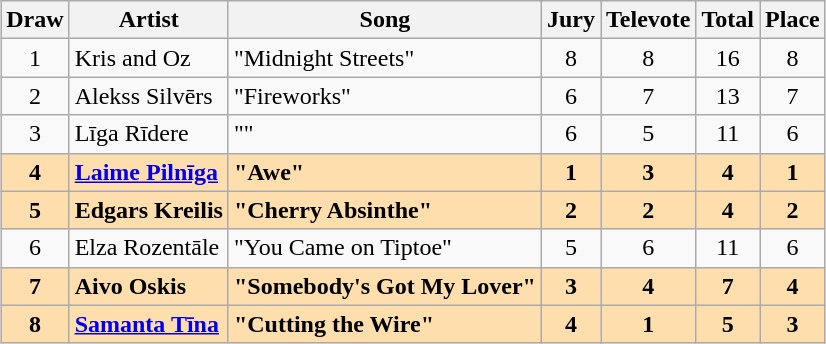<table class="sortable wikitable" style="margin: 1em auto 1em auto; text-align:center;">
<tr>
<th>Draw</th>
<th>Artist</th>
<th>Song</th>
<th>Jury</th>
<th>Televote</th>
<th>Total</th>
<th>Place</th>
</tr>
<tr>
<td>1</td>
<td align="left">Kris and Oz</td>
<td align="left">"Midnight Streets"</td>
<td>8</td>
<td>8</td>
<td>16</td>
<td>8</td>
</tr>
<tr>
<td>2</td>
<td align="left">Alekss Silvērs</td>
<td align="left">"Fireworks"</td>
<td>6</td>
<td>7</td>
<td>13</td>
<td>7</td>
</tr>
<tr>
<td>3</td>
<td align="left">Līga Rīdere</td>
<td align="left">""</td>
<td>6</td>
<td>5</td>
<td>11</td>
<td>6</td>
</tr>
<tr style="font-weight:bold; background:navajowhite;">
<td>4</td>
<td align="left"><a href='#'>Laime Pilnīga</a></td>
<td align="left">"Awe"</td>
<td>1</td>
<td>3</td>
<td>4</td>
<td>1</td>
</tr>
<tr style="font-weight:bold; background:navajowhite;">
<td>5</td>
<td align="left">Edgars Kreilis</td>
<td align="left">"Cherry Absinthe"</td>
<td>2</td>
<td>2</td>
<td>4</td>
<td>2</td>
</tr>
<tr>
<td>6</td>
<td align="left">Elza Rozentāle</td>
<td align="left">"You Came on Tiptoe"</td>
<td>5</td>
<td>6</td>
<td>11</td>
<td>6</td>
</tr>
<tr style="font-weight:bold; background:navajowhite;">
<td>7</td>
<td align="left">Aivo Oskis</td>
<td align="left">"Somebody's Got My Lover"</td>
<td>3</td>
<td>4</td>
<td>7</td>
<td>4</td>
</tr>
<tr style="font-weight:bold; background:navajowhite;">
<td>8</td>
<td align="left"><a href='#'>Samanta Tīna</a></td>
<td align="left">"Cutting the Wire"</td>
<td>4</td>
<td>1</td>
<td>5</td>
<td>3</td>
</tr>
</table>
